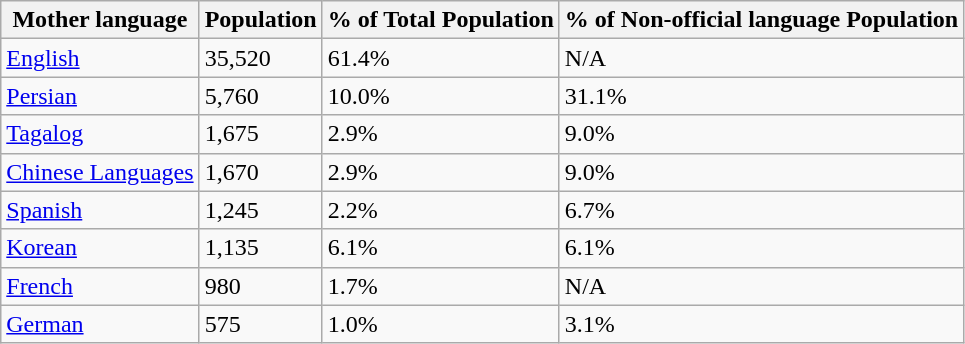<table class="wikitable">
<tr>
<th>Mother language</th>
<th>Population</th>
<th>% of Total Population</th>
<th>% of Non-official language Population</th>
</tr>
<tr>
<td><a href='#'>English</a></td>
<td>35,520</td>
<td>61.4%</td>
<td>N/A</td>
</tr>
<tr>
<td><a href='#'>Persian</a></td>
<td>5,760</td>
<td>10.0%</td>
<td>31.1%</td>
</tr>
<tr>
<td><a href='#'>Tagalog</a></td>
<td>1,675</td>
<td>2.9%</td>
<td>9.0%</td>
</tr>
<tr>
<td><a href='#'>Chinese Languages</a></td>
<td>1,670</td>
<td>2.9%</td>
<td>9.0%</td>
</tr>
<tr>
<td><a href='#'>Spanish</a></td>
<td>1,245</td>
<td>2.2%</td>
<td>6.7%</td>
</tr>
<tr>
<td><a href='#'>Korean</a></td>
<td>1,135</td>
<td>6.1%</td>
<td>6.1%</td>
</tr>
<tr>
<td><a href='#'>French</a></td>
<td>980</td>
<td>1.7%</td>
<td>N/A</td>
</tr>
<tr>
<td><a href='#'>German</a></td>
<td>575</td>
<td>1.0%</td>
<td>3.1%</td>
</tr>
</table>
